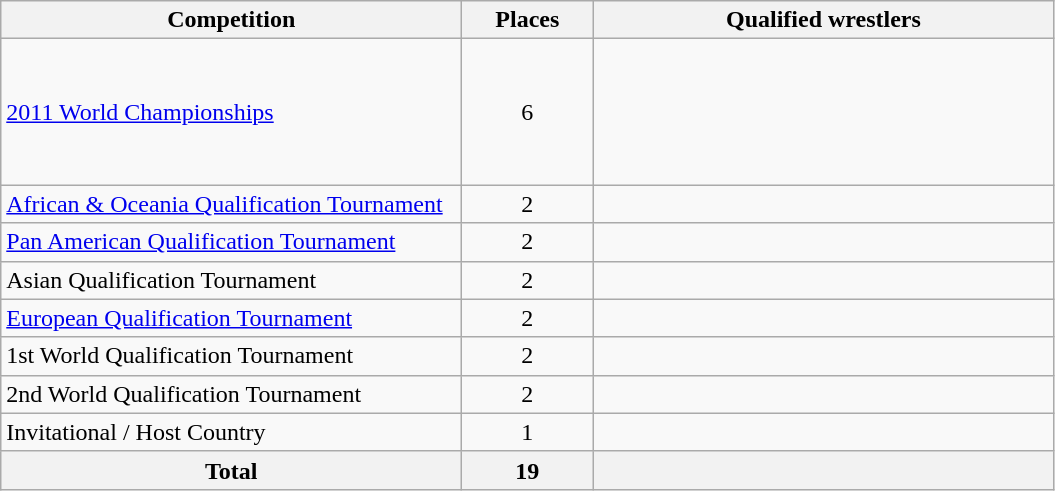<table class = "wikitable">
<tr>
<th width=300>Competition</th>
<th width=80>Places</th>
<th width=300>Qualified wrestlers</th>
</tr>
<tr>
<td><a href='#'>2011 World Championships</a></td>
<td align="center">6</td>
<td><br><br><br><br><br></td>
</tr>
<tr>
<td><a href='#'>African & Oceania Qualification Tournament</a></td>
<td align="center">2</td>
<td><br></td>
</tr>
<tr>
<td><a href='#'>Pan American Qualification Tournament</a></td>
<td align="center">2</td>
<td><br></td>
</tr>
<tr>
<td>Asian Qualification Tournament</td>
<td align="center">2</td>
<td><br></td>
</tr>
<tr>
<td><a href='#'>European Qualification Tournament</a></td>
<td align="center">2</td>
<td><br></td>
</tr>
<tr>
<td>1st World Qualification Tournament</td>
<td align="center">2</td>
<td><br></td>
</tr>
<tr>
<td>2nd World Qualification Tournament</td>
<td align="center">2</td>
<td><br></td>
</tr>
<tr>
<td>Invitational / Host Country</td>
<td align="center">1</td>
<td></td>
</tr>
<tr>
<th>Total</th>
<th>19</th>
<th></th>
</tr>
</table>
